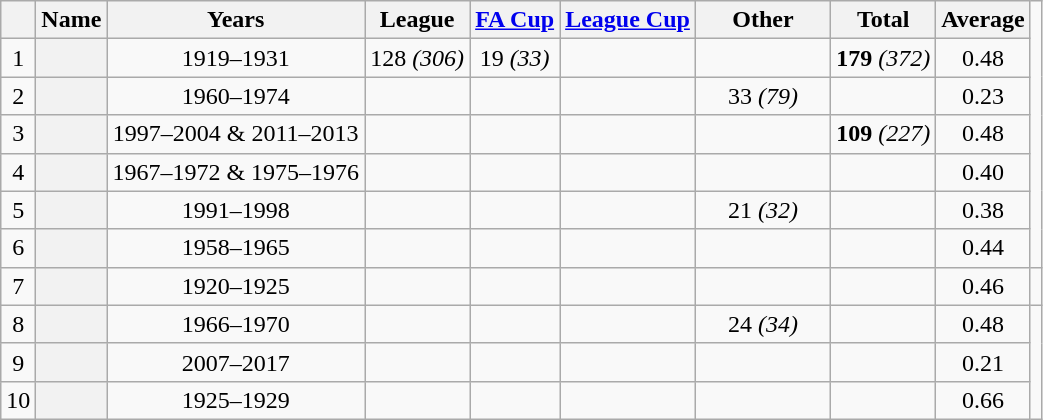<table class="wikitable sortable plainrowheaders" style="text-align:center">
<tr>
<th scope="col"></th>
<th scope="col">Name</th>
<th scope="col">Years</th>
<th scope="col">League</th>
<th scope="col"><a href='#'>FA Cup</a></th>
<th scope="col"><a href='#'>League Cup</a></th>
<th width=13%>Other</th>
<th scope="col">Total</th>
<th scope="col">Average</th>
</tr>
<tr>
<td>1</td>
<th scope="row"></th>
<td>1919–1931</td>
<td>128 <em>(306)</em></td>
<td>19 <em>(33)</em></td>
<td></td>
<td></td>
<td><strong>179</strong> <em>(372)</em></td>
<td>0.48</td>
</tr>
<tr>
<td>2</td>
<th scope="row"></th>
<td>1960–1974</td>
<td></td>
<td></td>
<td></td>
<td>33 <em>(79)</em></td>
<td></td>
<td>0.23</td>
</tr>
<tr>
<td>3</td>
<th scope="row"></th>
<td>1997–2004 & 2011–2013</td>
<td></td>
<td></td>
<td></td>
<td></td>
<td><strong>109</strong> <em>(227)</em></td>
<td>0.48</td>
</tr>
<tr>
<td>4</td>
<th scope="row"></th>
<td>1967–1972 & 1975–1976</td>
<td></td>
<td></td>
<td></td>
<td></td>
<td></td>
<td>0.40</td>
</tr>
<tr>
<td>5</td>
<th scope="row"></th>
<td>1991–1998</td>
<td></td>
<td></td>
<td></td>
<td>21 <em>(32)</em></td>
<td></td>
<td>0.38</td>
</tr>
<tr>
<td>6</td>
<th scope="row"></th>
<td>1958–1965</td>
<td></td>
<td></td>
<td></td>
<td></td>
<td></td>
<td>0.44</td>
</tr>
<tr>
<td>7</td>
<th scope="row"></th>
<td>1920–1925</td>
<td></td>
<td></td>
<td></td>
<td></td>
<td></td>
<td>0.46</td>
<td></td>
</tr>
<tr>
<td>8</td>
<th scope="row"></th>
<td>1966–1970</td>
<td></td>
<td></td>
<td></td>
<td>24 <em>(34)</em></td>
<td></td>
<td>0.48</td>
</tr>
<tr>
<td>9</td>
<th scope="row"></th>
<td>2007–2017</td>
<td></td>
<td></td>
<td></td>
<td></td>
<td></td>
<td>0.21</td>
</tr>
<tr>
<td>10</td>
<th scope="row"></th>
<td>1925–1929</td>
<td></td>
<td></td>
<td></td>
<td></td>
<td></td>
<td>0.66</td>
</tr>
</table>
